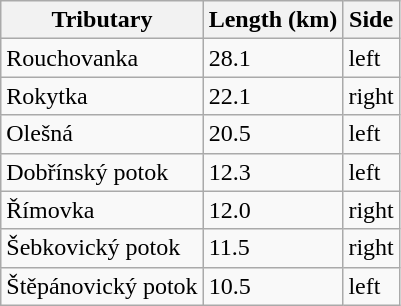<table class="wikitable">
<tr>
<th>Tributary</th>
<th>Length (km)</th>
<th>Side</th>
</tr>
<tr>
<td>Rouchovanka</td>
<td>28.1</td>
<td>left</td>
</tr>
<tr>
<td>Rokytka</td>
<td>22.1</td>
<td>right</td>
</tr>
<tr>
<td>Olešná</td>
<td>20.5</td>
<td>left</td>
</tr>
<tr>
<td>Dobřínský potok</td>
<td>12.3</td>
<td>left</td>
</tr>
<tr>
<td>Římovka</td>
<td>12.0</td>
<td>right</td>
</tr>
<tr>
<td>Šebkovický potok</td>
<td>11.5</td>
<td>right</td>
</tr>
<tr>
<td>Štěpánovický potok</td>
<td>10.5</td>
<td>left</td>
</tr>
</table>
